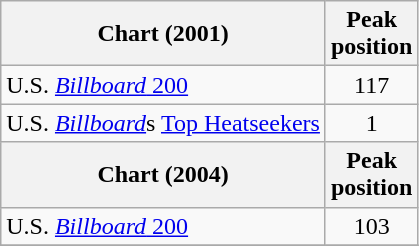<table class="wikitable">
<tr>
<th>Chart (2001)</th>
<th>Peak<br>position</th>
</tr>
<tr>
<td>U.S. <a href='#'><em>Billboard</em> 200</a></td>
<td align="center">117</td>
</tr>
<tr>
<td>U.S. <em><a href='#'>Billboard</a></em>s <a href='#'>Top Heatseekers</a></td>
<td align="center">1</td>
</tr>
<tr>
<th>Chart (2004)</th>
<th>Peak<br>position</th>
</tr>
<tr>
<td>U.S. <a href='#'><em>Billboard</em> 200</a></td>
<td align="center">103</td>
</tr>
<tr>
</tr>
</table>
